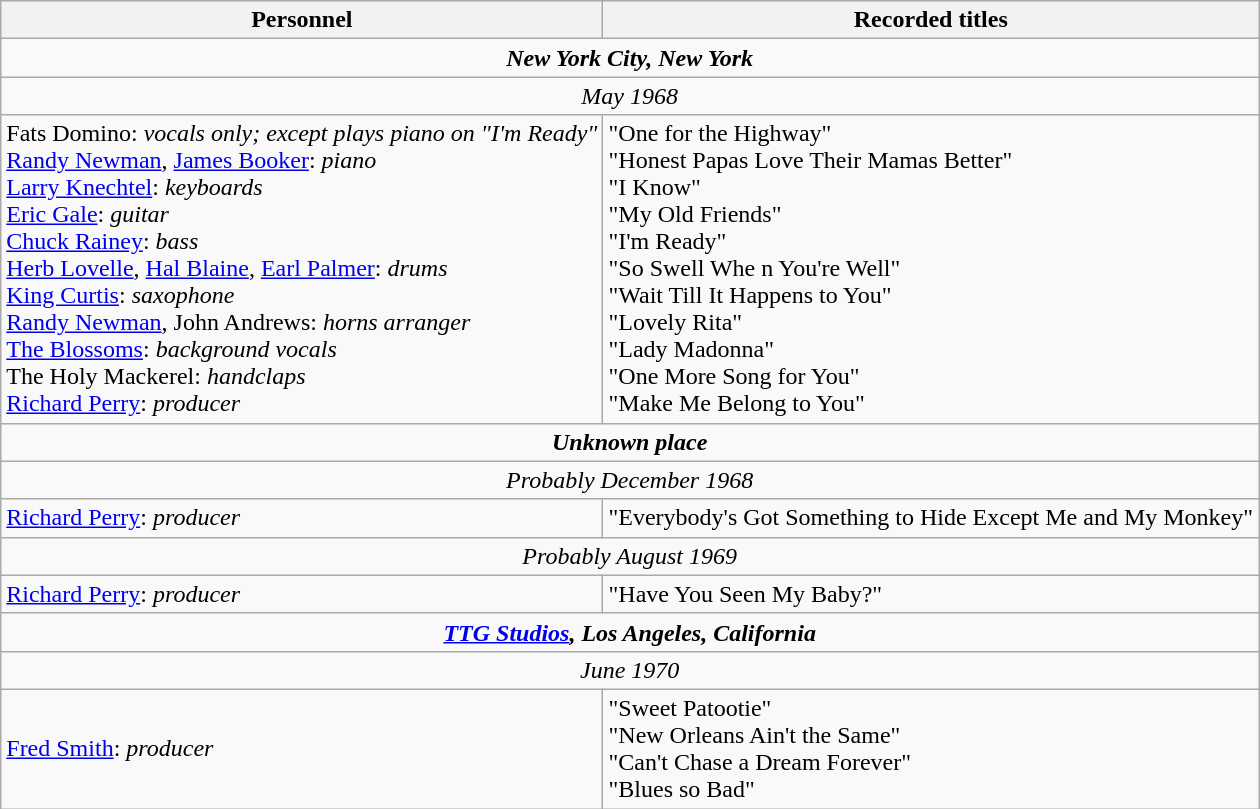<table class="wikitable">
<tr>
<th>Personnel</th>
<th>Recorded titles</th>
</tr>
<tr>
<td colspan="2" align=center><strong><em>New York City, New York</em></strong></td>
</tr>
<tr>
<td colspan="2" align=center><em>May 1968</em></td>
</tr>
<tr>
<td>Fats Domino: <em>vocals only; except plays piano on "I'm Ready"</em><br><a href='#'>Randy Newman</a>, <a href='#'>James Booker</a>: <em>piano</em><br><a href='#'>Larry Knechtel</a>: <em>keyboards</em><br><a href='#'>Eric Gale</a>: <em>guitar</em><br><a href='#'>Chuck Rainey</a>: <em>bass</em><br><a href='#'>Herb Lovelle</a>, <a href='#'>Hal Blaine</a>, <a href='#'>Earl Palmer</a>: <em>drums</em><br><a href='#'>King Curtis</a>: <em>saxophone</em><br><a href='#'>Randy Newman</a>, John Andrews: <em>horns arranger</em><br><a href='#'>The Blossoms</a>: <em>background vocals</em><br>The Holy Mackerel: <em>handclaps</em><br><a href='#'>Richard Perry</a>: <em>producer</em></td>
<td>"One for the Highway"<br>"Honest Papas Love Their Mamas Better"<br>"I Know"<br>"My Old Friends"<br>"I'm Ready"<br>"So Swell Whe n You're Well"<br>"Wait Till It Happens to You"<br>"Lovely Rita"<br>"Lady Madonna"<br>"One More Song for You"<br>"Make Me Belong to You"</td>
</tr>
<tr>
<td colspan="2" align=center><strong><em>Unknown place</em></strong></td>
</tr>
<tr>
<td colspan="2" align=center><em>Probably December 1968</em></td>
</tr>
<tr>
<td><a href='#'>Richard Perry</a>: <em>producer</em></td>
<td>"Everybody's Got Something to Hide Except Me and My Monkey"</td>
</tr>
<tr>
<td colspan="2" align=center><em>Probably August 1969</em></td>
</tr>
<tr>
<td><a href='#'>Richard Perry</a>: <em>producer</em></td>
<td>"Have You Seen My Baby?"</td>
</tr>
<tr>
<td colspan="2" align=center><strong><em><a href='#'>TTG Studios</a>, Los Angeles, California</em></strong></td>
</tr>
<tr>
<td colspan="2" align=center><em>June 1970</em></td>
</tr>
<tr>
<td><a href='#'>Fred Smith</a>: <em>producer</em></td>
<td>"Sweet Patootie"<br>"New Orleans Ain't the Same"<br>"Can't Chase a Dream Forever"<br>"Blues so Bad"</td>
</tr>
</table>
